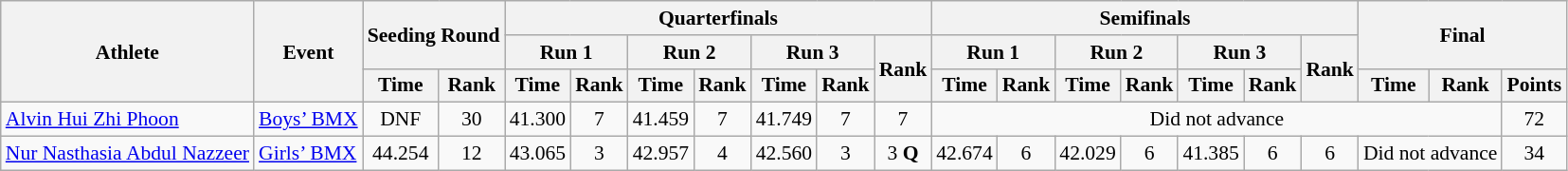<table class="wikitable" border="1" style="font-size:90%">
<tr>
<th rowspan=3>Athlete</th>
<th rowspan=3>Event</th>
<th rowspan=2 colspan=2>Seeding Round</th>
<th colspan=7>Quarterfinals</th>
<th colspan=7>Semifinals</th>
<th rowspan=2 colspan=3>Final</th>
</tr>
<tr>
<th colspan=2>Run 1</th>
<th colspan=2>Run 2</th>
<th colspan=2>Run 3</th>
<th rowspan=2>Rank</th>
<th colspan=2>Run 1</th>
<th colspan=2>Run 2</th>
<th colspan=2>Run 3</th>
<th rowspan=2>Rank</th>
</tr>
<tr>
<th>Time</th>
<th>Rank</th>
<th>Time</th>
<th>Rank</th>
<th>Time</th>
<th>Rank</th>
<th>Time</th>
<th>Rank</th>
<th>Time</th>
<th>Rank</th>
<th>Time</th>
<th>Rank</th>
<th>Time</th>
<th>Rank</th>
<th>Time</th>
<th>Rank</th>
<th>Points</th>
</tr>
<tr>
<td><a href='#'>Alvin Hui Zhi Phoon</a></td>
<td><a href='#'>Boys’ BMX</a></td>
<td align=center>DNF</td>
<td align=center>30</td>
<td align=center>41.300</td>
<td align=center>7</td>
<td align=center>41.459</td>
<td align=center>7</td>
<td align=center>41.749</td>
<td align=center>7</td>
<td align=center>7</td>
<td align=center colspan=9>Did not advance</td>
<td align=center>72</td>
</tr>
<tr>
<td><a href='#'>Nur Nasthasia Abdul Nazzeer</a></td>
<td><a href='#'>Girls’ BMX</a></td>
<td align=center>44.254</td>
<td align=center>12</td>
<td align=center>43.065</td>
<td align=center>3</td>
<td align=center>42.957</td>
<td align=center>4</td>
<td align=center>42.560</td>
<td align=center>3</td>
<td align=center>3 <strong>Q</strong></td>
<td align=center>42.674</td>
<td align=center>6</td>
<td align=center>42.029</td>
<td align=center>6</td>
<td align=center>41.385</td>
<td align=center>6</td>
<td align=center>6</td>
<td align=center colspan=2>Did not advance</td>
<td align=center>34</td>
</tr>
</table>
